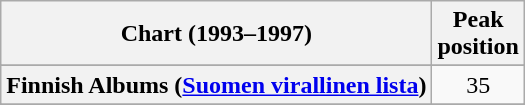<table class="wikitable sortable plainrowheaders" style="text-align:center">
<tr>
<th scope="col">Chart (1993–1997)</th>
<th scope="col">Peak<br>position</th>
</tr>
<tr>
</tr>
<tr>
</tr>
<tr>
</tr>
<tr>
</tr>
<tr>
</tr>
<tr>
<th scope="row">Finnish Albums (<a href='#'>Suomen virallinen lista</a>)</th>
<td align="center">35</td>
</tr>
<tr>
</tr>
<tr>
</tr>
<tr>
</tr>
<tr>
</tr>
</table>
